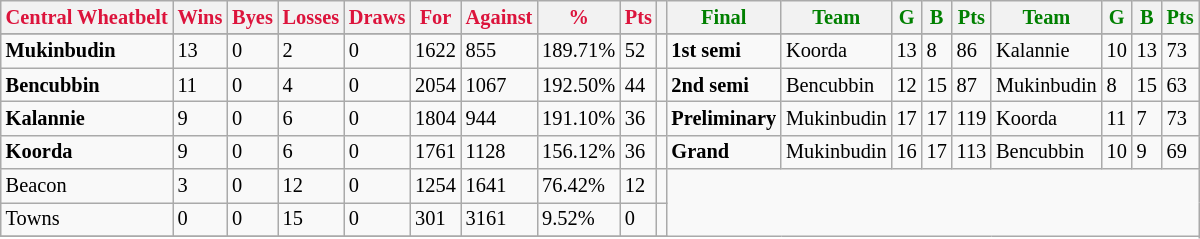<table style="font-size: 85%; text-align: left;" class="wikitable">
<tr>
<th style="color:crimson">Central Wheatbelt</th>
<th style="color:crimson">Wins</th>
<th style="color:crimson">Byes</th>
<th style="color:crimson">Losses</th>
<th style="color:crimson">Draws</th>
<th style="color:crimson">For</th>
<th style="color:crimson">Against</th>
<th style="color:crimson">%</th>
<th style="color:crimson">Pts</th>
<th></th>
<th style="color:green">Final</th>
<th style="color:green">Team</th>
<th style="color:green">G</th>
<th style="color:green">B</th>
<th style="color:green">Pts</th>
<th style="color:green">Team</th>
<th style="color:green">G</th>
<th style="color:green">B</th>
<th style="color:green">Pts</th>
</tr>
<tr>
</tr>
<tr>
</tr>
<tr>
<td><strong>Mukinbudin</strong></td>
<td>13</td>
<td>0</td>
<td>2</td>
<td>0</td>
<td>1622</td>
<td>855</td>
<td>189.71%</td>
<td>52</td>
<td></td>
<td><strong>1st semi</strong></td>
<td>Koorda</td>
<td>13</td>
<td>8</td>
<td>86</td>
<td>Kalannie</td>
<td>10</td>
<td>13</td>
<td>73</td>
</tr>
<tr>
<td><strong>Bencubbin</strong></td>
<td>11</td>
<td>0</td>
<td>4</td>
<td>0</td>
<td>2054</td>
<td>1067</td>
<td>192.50%</td>
<td>44</td>
<td></td>
<td><strong>2nd semi</strong></td>
<td>Bencubbin</td>
<td>12</td>
<td>15</td>
<td>87</td>
<td>Mukinbudin</td>
<td>8</td>
<td>15</td>
<td>63</td>
</tr>
<tr>
<td><strong>Kalannie</strong></td>
<td>9</td>
<td>0</td>
<td>6</td>
<td>0</td>
<td>1804</td>
<td>944</td>
<td>191.10%</td>
<td>36</td>
<td></td>
<td><strong>Preliminary</strong></td>
<td>Mukinbudin</td>
<td>17</td>
<td>17</td>
<td>119</td>
<td>Koorda</td>
<td>11</td>
<td>7</td>
<td>73</td>
</tr>
<tr>
<td><strong>Koorda</strong></td>
<td>9</td>
<td>0</td>
<td>6</td>
<td>0</td>
<td>1761</td>
<td>1128</td>
<td>156.12%</td>
<td>36</td>
<td></td>
<td><strong>Grand</strong></td>
<td>Mukinbudin</td>
<td>16</td>
<td>17</td>
<td>113</td>
<td>Bencubbin</td>
<td>10</td>
<td>9</td>
<td>69</td>
</tr>
<tr>
<td>Beacon</td>
<td>3</td>
<td>0</td>
<td>12</td>
<td>0</td>
<td>1254</td>
<td>1641</td>
<td>76.42%</td>
<td>12</td>
<td></td>
</tr>
<tr>
<td>Towns</td>
<td>0</td>
<td>0</td>
<td>15</td>
<td>0</td>
<td>301</td>
<td>3161</td>
<td>9.52%</td>
<td>0</td>
<td></td>
</tr>
<tr>
</tr>
</table>
